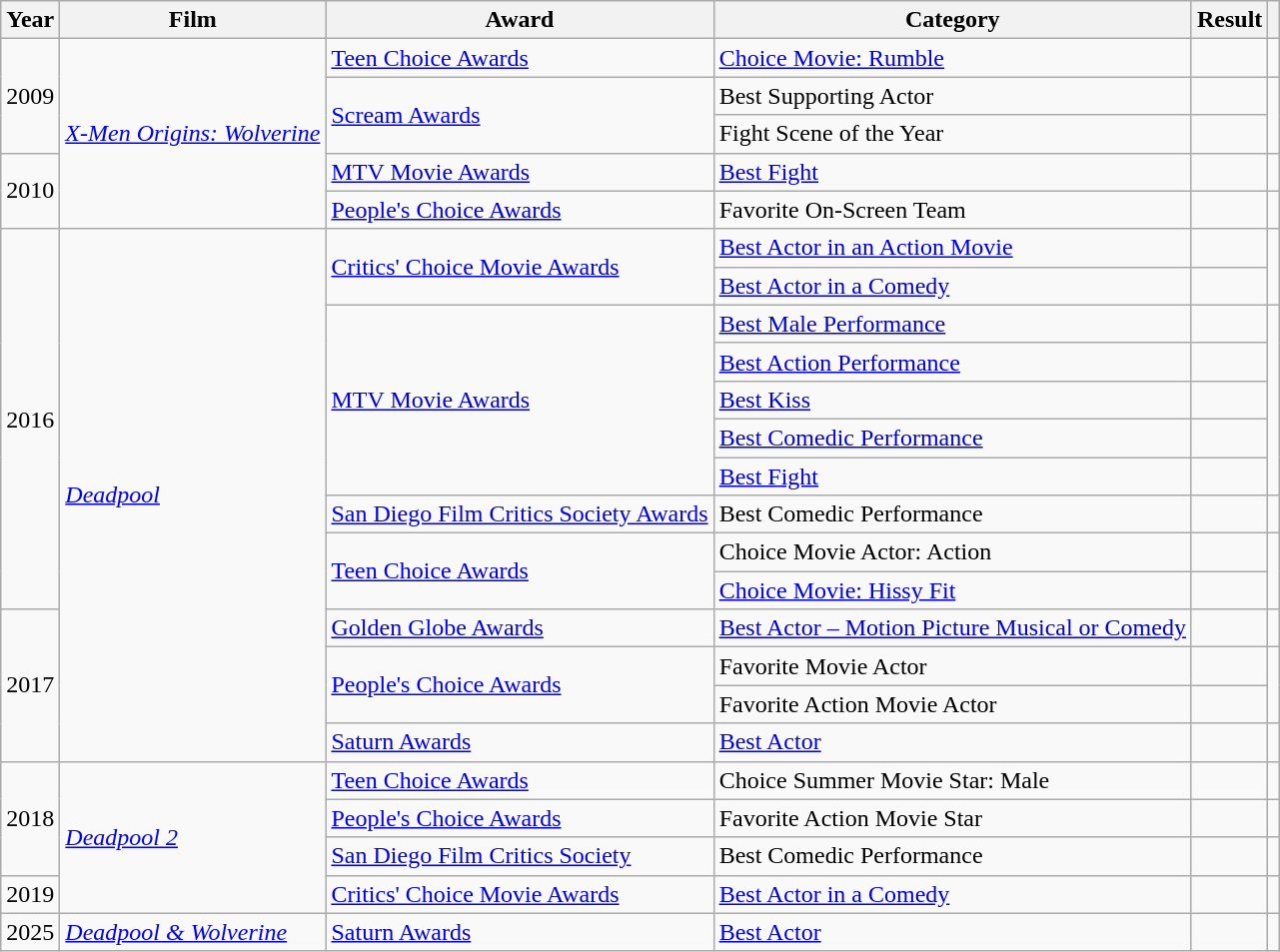<table class="wikitable sortable">
<tr>
<th>Year</th>
<th>Film</th>
<th>Award</th>
<th>Category</th>
<th>Result</th>
<th scope="col" class="unsortable"></th>
</tr>
<tr>
<td rowspan="3">2009</td>
<td rowspan="5"><em><a href='#'>X-Men Origins: Wolverine</a></em></td>
<td><a href='#'>Teen Choice Awards</a></td>
<td><a href='#'>Choice Movie: Rumble</a> </td>
<td></td>
<td style="text-align:center";></td>
</tr>
<tr>
<td rowspan="2"><a href='#'>Scream Awards</a></td>
<td>Best Supporting Actor</td>
<td></td>
<td rowspan="2" style="text-align:center";></td>
</tr>
<tr>
<td>Fight Scene of the Year </td>
<td></td>
</tr>
<tr>
<td rowspan="2">2010</td>
<td><a href='#'>MTV Movie Awards</a></td>
<td><a href='#'>Best Fight</a> </td>
<td></td>
<td style="text-align:center";></td>
</tr>
<tr>
<td><a href='#'>People's Choice Awards</a></td>
<td>Favorite On-Screen Team </td>
<td></td>
<td style="text-align:center";></td>
</tr>
<tr>
<td rowspan="10">2016</td>
<td rowspan="14"><em><a href='#'>Deadpool</a></em></td>
<td rowspan="2"><a href='#'>Critics' Choice Movie Awards</a></td>
<td><a href='#'>Best Actor in an Action Movie</a></td>
<td></td>
<td rowspan="2" style="text-align:center";></td>
</tr>
<tr>
<td><a href='#'>Best Actor in a Comedy</a></td>
<td></td>
</tr>
<tr>
<td rowspan="5"><a href='#'>MTV Movie Awards</a></td>
<td><a href='#'>Best Male Performance</a></td>
<td></td>
<td rowspan="5" style="text-align:center";></td>
</tr>
<tr>
<td><a href='#'>Best Action Performance</a></td>
<td></td>
</tr>
<tr>
<td><a href='#'>Best Kiss</a> </td>
<td></td>
</tr>
<tr>
<td><a href='#'>Best Comedic Performance</a></td>
<td></td>
</tr>
<tr>
<td><a href='#'>Best Fight</a> </td>
<td></td>
</tr>
<tr>
<td><a href='#'>San Diego Film Critics Society Awards</a></td>
<td>Best Comedic Performance</td>
<td></td>
<td style="text-align:center";></td>
</tr>
<tr>
<td rowspan="2"><a href='#'>Teen Choice Awards</a></td>
<td>Choice Movie Actor: Action</td>
<td></td>
<td rowspan="2" style="text-align:center";></td>
</tr>
<tr>
<td><a href='#'>Choice Movie: Hissy Fit</a></td>
<td></td>
</tr>
<tr>
<td rowspan="4">2017</td>
<td><a href='#'>Golden Globe Awards</a></td>
<td><a href='#'>Best Actor – Motion Picture Musical or Comedy</a></td>
<td></td>
<td style="text-align:center";></td>
</tr>
<tr>
<td rowspan="2"><a href='#'>People's Choice Awards</a></td>
<td>Favorite Movie Actor</td>
<td></td>
<td rowspan="2" style="text-align:center";></td>
</tr>
<tr>
<td>Favorite Action Movie Actor</td>
<td></td>
</tr>
<tr>
<td><a href='#'>Saturn Awards</a></td>
<td><a href='#'>Best Actor</a></td>
<td></td>
<td style="text-align:center";></td>
</tr>
<tr>
<td rowspan="3">2018</td>
<td rowspan="4"><em><a href='#'>Deadpool 2</a></em></td>
<td><a href='#'>Teen Choice Awards</a></td>
<td>Choice Summer Movie Star: Male</td>
<td></td>
<td style="text-align:center";></td>
</tr>
<tr>
<td><a href='#'>People's Choice Awards</a></td>
<td>Favorite Action Movie Star</td>
<td></td>
<td style="text-align:center";></td>
</tr>
<tr>
<td><a href='#'>San Diego Film Critics Society</a></td>
<td>Best Comedic Performance</td>
<td></td>
<td style="text-align:center";></td>
</tr>
<tr>
<td>2019</td>
<td><a href='#'>Critics' Choice Movie Awards</a></td>
<td><a href='#'>Best Actor in a Comedy</a></td>
<td></td>
<td style="text-align:center";></td>
</tr>
<tr>
<td>2025</td>
<td><em><a href='#'>Deadpool & Wolverine</a></em></td>
<td><a href='#'>Saturn Awards</a></td>
<td><a href='#'>Best Actor</a></td>
<td></td>
<td style="text-align:center";></td>
</tr>
</table>
